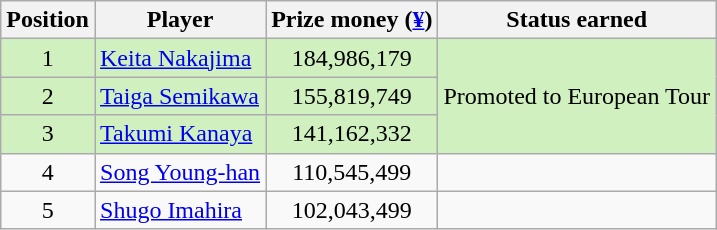<table class="wikitable">
<tr>
<th>Position</th>
<th>Player</th>
<th>Prize money (<a href='#'>¥</a>)</th>
<th>Status earned</th>
</tr>
<tr style="background:#D0F0C0;">
<td align=center>1</td>
<td> <a href='#'>Keita Nakajima</a></td>
<td align=center>184,986,179</td>
<td rowspan=3>Promoted to European Tour</td>
</tr>
<tr style="background:#D0F0C0;">
<td align=center>2</td>
<td> <a href='#'>Taiga Semikawa</a></td>
<td align=center>155,819,749</td>
</tr>
<tr style="background:#D0F0C0;">
<td align=center>3</td>
<td> <a href='#'>Takumi Kanaya</a></td>
<td align=center>141,162,332</td>
</tr>
<tr>
<td align=center>4</td>
<td> <a href='#'>Song Young-han</a></td>
<td align=center>110,545,499</td>
<td></td>
</tr>
<tr>
<td align=center>5</td>
<td> <a href='#'>Shugo Imahira</a></td>
<td align=center>102,043,499</td>
<td></td>
</tr>
</table>
